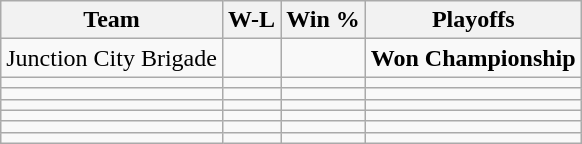<table class="wikitable">
<tr>
<th>Team</th>
<th>W-L</th>
<th>Win %</th>
<th>Playoffs</th>
</tr>
<tr>
<td>Junction City Brigade</td>
<td></td>
<td></td>
<td><strong>Won Championship</strong></td>
</tr>
<tr>
<td></td>
<td></td>
<td></td>
<td></td>
</tr>
<tr>
<td></td>
<td></td>
<td></td>
<td></td>
</tr>
<tr>
<td></td>
<td></td>
<td></td>
<td></td>
</tr>
<tr>
<td></td>
<td></td>
<td></td>
<td></td>
</tr>
<tr>
<td></td>
<td></td>
<td></td>
<td></td>
</tr>
<tr>
<td></td>
<td></td>
<td></td>
<td></td>
</tr>
</table>
